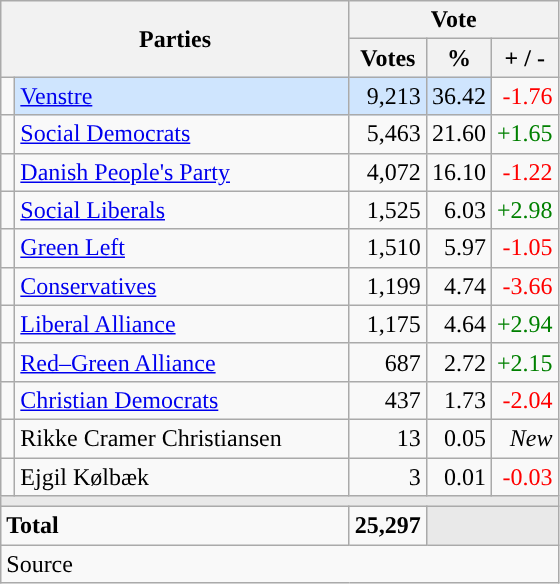<table class="wikitable" style="text-align:right;">
<tr>
<th style="text-align:centre;" rowspan="2" colspan="2" width="225">Parties</th>
<th colspan="3">Vote</th>
</tr>
<tr>
<th width="15">Votes</th>
<th width="15">%</th>
<th width="15">+ / -</th>
</tr>
<tr>
<td width="2" style="color:inherit;background:"></td>
<td bgcolor=#cfe5fe  align="left"><a href='#'>Venstre</a></td>
<td bgcolor=#cfe5fe>9,213</td>
<td bgcolor=#cfe5fe>36.42</td>
<td style=color:red;>-1.76</td>
</tr>
<tr>
<td width="2" style="color:inherit;background:"></td>
<td align="left"><a href='#'>Social Democrats</a></td>
<td>5,463</td>
<td>21.60</td>
<td style=color:green;>+1.65</td>
</tr>
<tr>
<td width="2" style="color:inherit;background:"></td>
<td align="left"><a href='#'>Danish People's Party</a></td>
<td>4,072</td>
<td>16.10</td>
<td style=color:red;>-1.22</td>
</tr>
<tr>
<td width="2" style="color:inherit;background:"></td>
<td align="left"><a href='#'>Social Liberals</a></td>
<td>1,525</td>
<td>6.03</td>
<td style=color:green;>+2.98</td>
</tr>
<tr>
<td width="2" style="color:inherit;background:"></td>
<td align="left"><a href='#'>Green Left</a></td>
<td>1,510</td>
<td>5.97</td>
<td style=color:red;>-1.05</td>
</tr>
<tr>
<td width="2" style="color:inherit;background:"></td>
<td align="left"><a href='#'>Conservatives</a></td>
<td>1,199</td>
<td>4.74</td>
<td style=color:red;>-3.66</td>
</tr>
<tr>
<td width="2" style="color:inherit;background:"></td>
<td align="left"><a href='#'>Liberal Alliance</a></td>
<td>1,175</td>
<td>4.64</td>
<td style=color:green;>+2.94</td>
</tr>
<tr>
<td width="2" style="color:inherit;background:"></td>
<td align="left"><a href='#'>Red–Green Alliance</a></td>
<td>687</td>
<td>2.72</td>
<td style=color:green;>+2.15</td>
</tr>
<tr>
<td width="2" style="color:inherit;background:"></td>
<td align="left"><a href='#'>Christian Democrats</a></td>
<td>437</td>
<td>1.73</td>
<td style=color:red;>-2.04</td>
</tr>
<tr>
<td width="2" style="color:inherit;background:"></td>
<td align="left">Rikke Cramer Christiansen</td>
<td>13</td>
<td>0.05</td>
<td><em>New</em></td>
</tr>
<tr>
<td width="2" style="color:inherit;background:"></td>
<td align="left">Ejgil Kølbæk</td>
<td>3</td>
<td>0.01</td>
<td style=color:red;>-0.03</td>
</tr>
<tr>
<td colspan="7" bgcolor="#E9E9E9"></td>
</tr>
<tr>
<td align="left" colspan="2"><strong>Total</strong></td>
<td><strong>25,297</strong></td>
<td bgcolor="#E9E9E9" colspan="2"></td>
</tr>
<tr>
<td align="left" colspan="6">Source</td>
</tr>
</table>
